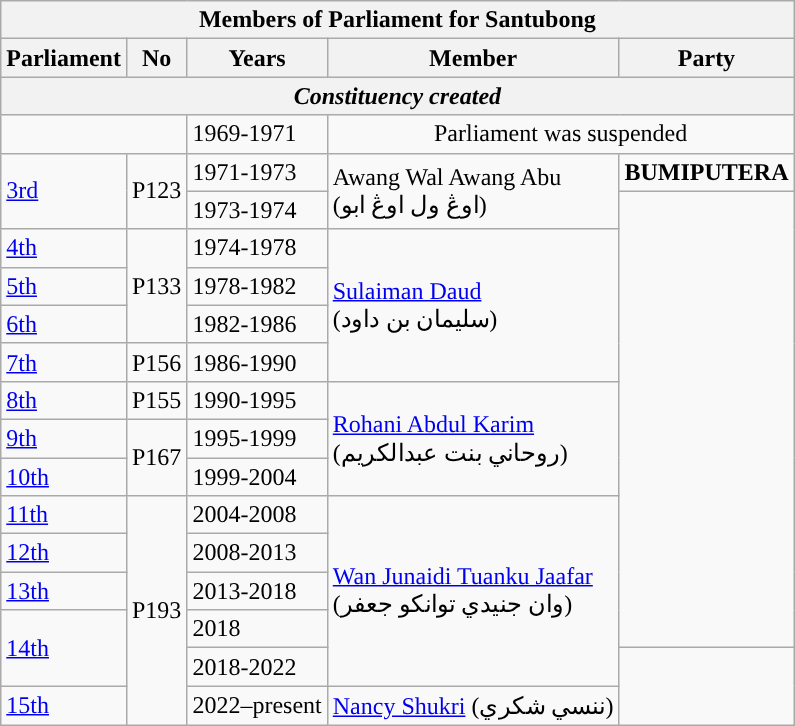<table class=wikitable>
<tr>
<th colspan="5">Members of Parliament for Santubong</th>
</tr>
<tr>
<th>Parliament</th>
<th>No</th>
<th>Years</th>
<th>Member</th>
<th>Party</th>
</tr>
<tr>
<th colspan="5" align="center"><em>Constituency created</em></th>
</tr>
<tr>
<td colspan="2"></td>
<td>1969-1971</td>
<td colspan=2 align=center>Parliament was suspended</td>
</tr>
<tr>
<td rowspan=2><a href='#'>3rd</a></td>
<td rowspan="2">P123</td>
<td>1971-1973</td>
<td rowspan=2>Awang Wal Awang Abu <br> (اوڠ ول اوڠ ابو)</td>
<td><strong>BUMIPUTERA</strong></td>
</tr>
<tr>
<td>1973-1974</td>
<td rowspan=12></td>
</tr>
<tr>
<td><a href='#'>4th</a></td>
<td rowspan="3">P133</td>
<td>1974-1978</td>
<td rowspan=4><a href='#'>Sulaiman Daud</a> <br> (سليمان بن داود)</td>
</tr>
<tr>
<td><a href='#'>5th</a></td>
<td>1978-1982</td>
</tr>
<tr>
<td><a href='#'>6th</a></td>
<td>1982-1986</td>
</tr>
<tr>
<td><a href='#'>7th</a></td>
<td>P156</td>
<td>1986-1990</td>
</tr>
<tr>
<td><a href='#'>8th</a></td>
<td>P155</td>
<td>1990-1995</td>
<td rowspan=3><a href='#'>Rohani Abdul Karim</a> <br> (روحاني بنت عبدالكريم)</td>
</tr>
<tr>
<td><a href='#'>9th</a></td>
<td rowspan="2">P167</td>
<td>1995-1999</td>
</tr>
<tr>
<td><a href='#'>10th</a></td>
<td>1999-2004</td>
</tr>
<tr>
<td><a href='#'>11th</a></td>
<td rowspan="6">P193</td>
<td>2004-2008</td>
<td rowspan=5><a href='#'>Wan Junaidi Tuanku Jaafar</a> <br> (وان جنيدي توانكو جعفر‎)</td>
</tr>
<tr>
<td><a href='#'>12th</a></td>
<td>2008-2013</td>
</tr>
<tr>
<td><a href='#'>13th</a></td>
<td>2013-2018</td>
</tr>
<tr>
<td rowspan=2><a href='#'>14th</a></td>
<td>2018</td>
</tr>
<tr>
<td>2018-2022</td>
<td rowspan=2></td>
</tr>
<tr>
<td><a href='#'>15th</a></td>
<td>2022–present</td>
<td><a href='#'>Nancy Shukri</a> (ننسي شكري‎)</td>
</tr>
</table>
